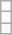<table class="wikitable">
<tr>
<td></td>
</tr>
<tr>
<td></td>
</tr>
<tr>
<td></td>
</tr>
</table>
